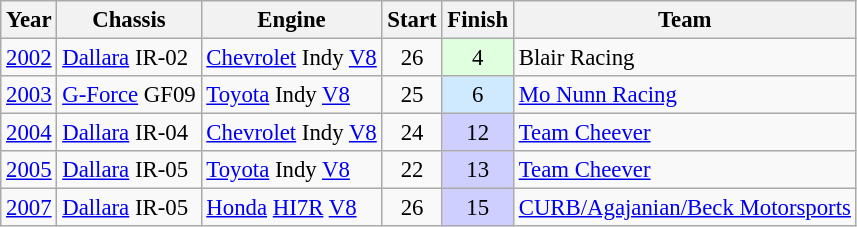<table class="wikitable" style="font-size: 95%;">
<tr>
<th>Year</th>
<th>Chassis</th>
<th>Engine</th>
<th>Start</th>
<th>Finish</th>
<th>Team</th>
</tr>
<tr>
<td><a href='#'>2002</a></td>
<td><a href='#'>Dallara</a> IR-02</td>
<td><a href='#'>Chevrolet</a> Indy <a href='#'>V8</a></td>
<td align=center>26</td>
<td style="background:#DFFFDF;" align=center>4</td>
<td>Blair Racing</td>
</tr>
<tr>
<td><a href='#'>2003</a></td>
<td><a href='#'>G-Force</a> GF09</td>
<td><a href='#'>Toyota</a> Indy <a href='#'>V8</a></td>
<td align=center>25</td>
<td style="background:#CFEAFF;" align=center>6</td>
<td><a href='#'>Mo Nunn Racing</a></td>
</tr>
<tr>
<td><a href='#'>2004</a></td>
<td><a href='#'>Dallara</a> IR-04</td>
<td><a href='#'>Chevrolet</a> Indy <a href='#'>V8</a></td>
<td align=center>24</td>
<td style="background:#CFCFFF;" align=center>12</td>
<td><a href='#'>Team Cheever</a></td>
</tr>
<tr>
<td><a href='#'>2005</a></td>
<td><a href='#'>Dallara</a> IR-05</td>
<td><a href='#'>Toyota</a> Indy <a href='#'>V8</a></td>
<td align=center>22</td>
<td style="background:#CFCFFF;" align=center>13</td>
<td><a href='#'>Team Cheever</a></td>
</tr>
<tr>
<td><a href='#'>2007</a></td>
<td><a href='#'>Dallara</a> IR-05</td>
<td><a href='#'>Honda</a> <a href='#'>HI7R</a> <a href='#'>V8</a></td>
<td align=center>26</td>
<td style="background:#CFCFFF;" align=center>15</td>
<td><a href='#'>CURB/Agajanian/Beck Motorsports</a></td>
</tr>
</table>
